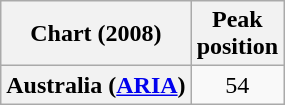<table class="wikitable plainrowheaders">
<tr>
<th scope="col">Chart (2008)</th>
<th scope="col">Peak<br>position</th>
</tr>
<tr>
<th scope="row">Australia (<a href='#'>ARIA</a>)</th>
<td align="center">54</td>
</tr>
</table>
